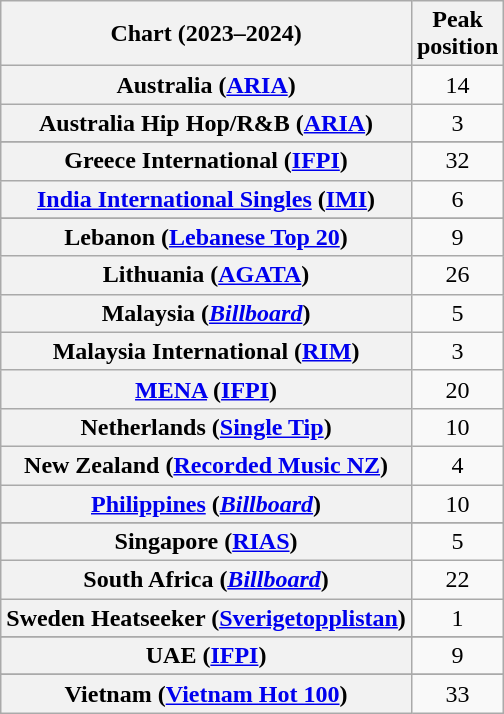<table class="wikitable sortable plainrowheaders" style="text-align:center">
<tr>
<th scope="col">Chart (2023–2024)</th>
<th scope="col">Peak<br>position</th>
</tr>
<tr>
<th scope="row">Australia (<a href='#'>ARIA</a>)</th>
<td>14</td>
</tr>
<tr>
<th scope="row">Australia Hip Hop/R&B (<a href='#'>ARIA</a>)</th>
<td>3</td>
</tr>
<tr>
</tr>
<tr>
</tr>
<tr>
</tr>
<tr>
</tr>
<tr>
<th scope="row">Greece International (<a href='#'>IFPI</a>)</th>
<td>32</td>
</tr>
<tr>
<th scope="row"><a href='#'>India International Singles</a> (<a href='#'>IMI</a>)</th>
<td>6</td>
</tr>
<tr>
</tr>
<tr>
<th scope="row">Lebanon (<a href='#'>Lebanese Top 20</a>)</th>
<td>9</td>
</tr>
<tr>
<th scope="row">Lithuania (<a href='#'>AGATA</a>)</th>
<td>26</td>
</tr>
<tr>
<th scope="row">Malaysia (<em><a href='#'>Billboard</a></em>)</th>
<td>5</td>
</tr>
<tr>
<th scope="row">Malaysia International (<a href='#'>RIM</a>)</th>
<td>3</td>
</tr>
<tr>
<th scope="row"><a href='#'>MENA</a> (<a href='#'>IFPI</a>)</th>
<td>20</td>
</tr>
<tr>
<th scope="row">Netherlands (<a href='#'>Single Tip</a>)</th>
<td>10</td>
</tr>
<tr>
<th scope="row">New Zealand (<a href='#'>Recorded Music NZ</a>)</th>
<td>4</td>
</tr>
<tr>
<th scope="row"><a href='#'>Philippines</a> (<em><a href='#'>Billboard</a></em>)</th>
<td>10</td>
</tr>
<tr>
</tr>
<tr>
<th scope="row">Singapore (<a href='#'>RIAS</a>)</th>
<td>5</td>
</tr>
<tr>
<th scope="row">South Africa (<em><a href='#'>Billboard</a></em>)</th>
<td>22</td>
</tr>
<tr>
<th scope="row">Sweden Heatseeker (<a href='#'>Sverigetopplistan</a>)</th>
<td>1</td>
</tr>
<tr>
</tr>
<tr>
<th scope="row">UAE (<a href='#'>IFPI</a>)</th>
<td>9</td>
</tr>
<tr>
</tr>
<tr>
</tr>
<tr>
</tr>
<tr>
</tr>
<tr>
</tr>
<tr>
</tr>
<tr>
</tr>
<tr>
</tr>
<tr>
</tr>
<tr>
<th scope="row">Vietnam (<a href='#'>Vietnam Hot 100</a>)</th>
<td>33</td>
</tr>
</table>
